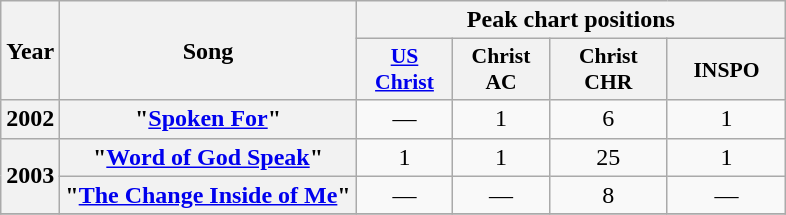<table class="wikitable plainrowheaders" style="text-align:center;">
<tr>
<th scope="col" rowspan="2">Year</th>
<th scope="col" rowspan="2">Song</th>
<th scope="col" colspan="4">Peak chart positions</th>
</tr>
<tr>
<th style="width:4em; font-size:90%"><a href='#'>US Christ</a><br></th>
<th style="width:4em; font-size:90%">Christ AC<br></th>
<th style="width:5em; font-size:90%">Christ CHR<br></th>
<th style="width:5em; font-size:90%">INSPO<br></th>
</tr>
<tr>
<th scope="row">2002</th>
<th scope="row">"<a href='#'>Spoken For</a>"</th>
<td>—</td>
<td>1</td>
<td>6</td>
<td>1</td>
</tr>
<tr>
<th scope="row" rowspan="2">2003</th>
<th scope="row">"<a href='#'>Word of God Speak</a>"</th>
<td>1</td>
<td>1</td>
<td>25</td>
<td>1</td>
</tr>
<tr>
<th scope="row">"<a href='#'>The Change Inside of Me</a>"</th>
<td>—</td>
<td>—</td>
<td>8</td>
<td>—</td>
</tr>
<tr>
</tr>
</table>
